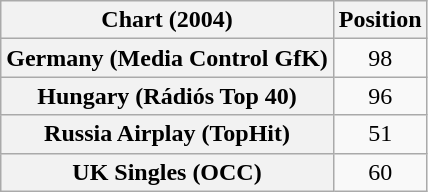<table class="wikitable sortable plainrowheaders" style="text-align:center">
<tr>
<th>Chart (2004)</th>
<th>Position</th>
</tr>
<tr>
<th scope="row">Germany (Media Control GfK)</th>
<td>98</td>
</tr>
<tr>
<th scope="row">Hungary (Rádiós Top 40)</th>
<td>96</td>
</tr>
<tr>
<th scope="row">Russia Airplay (TopHit)</th>
<td>51</td>
</tr>
<tr>
<th scope="row">UK Singles (OCC)</th>
<td>60</td>
</tr>
</table>
